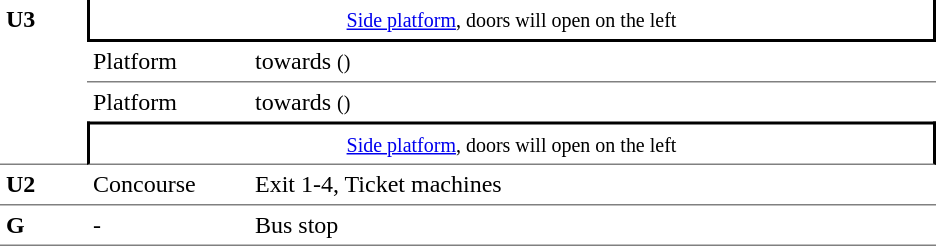<table table border=0 cellspacing=0 cellpadding=4>
<tr>
<td style="border-bottom:solid 1px gray;" rowspan=4 valign=top width=50><strong>U3</strong></td>
<td style = "border-right:solid 2px black;border-left:solid 2px black;border-bottom:solid 2px black;text-align:center;" colspan=2><small><a href='#'>Side platform</a>, doors will open on the left</small></td>
</tr>
<tr>
<td style = "border-bottom:solid 1px gray;" width=100>Platform </td>
<td style = "border-bottom:solid 1px gray;" width=450> towards  <small>()</small></td>
</tr>
<tr>
<td>Platform </td>
<td> towards  <small>()</small></td>
</tr>
<tr>
<td style = "border-top:solid 2px black;border-right:solid 2px black;border-left:solid 2px black;border-bottom:solid 1px gray;text-align:center;" colspan=2><small><a href='#'>Side platform</a>, doors will open on the left</small></td>
</tr>
<tr>
<td style = "border-bottom:solid 1px gray;" rowspan=1 valign=top><strong>U2</strong></td>
<td style = "border-bottom:solid 1px gray;" valign=top>Concourse</td>
<td style = "border-bottom:solid 1px gray;" valign=top>Exit 1-4, Ticket machines</td>
</tr>
<tr>
<td style = "border-bottom:solid 1px gray;" rowspan=1 valign=top><strong>G</strong></td>
<td style = "border-bottom:solid 1px gray;" valign=top>-</td>
<td style = "border-bottom:solid 1px gray;" valign=top>Bus stop</td>
</tr>
</table>
